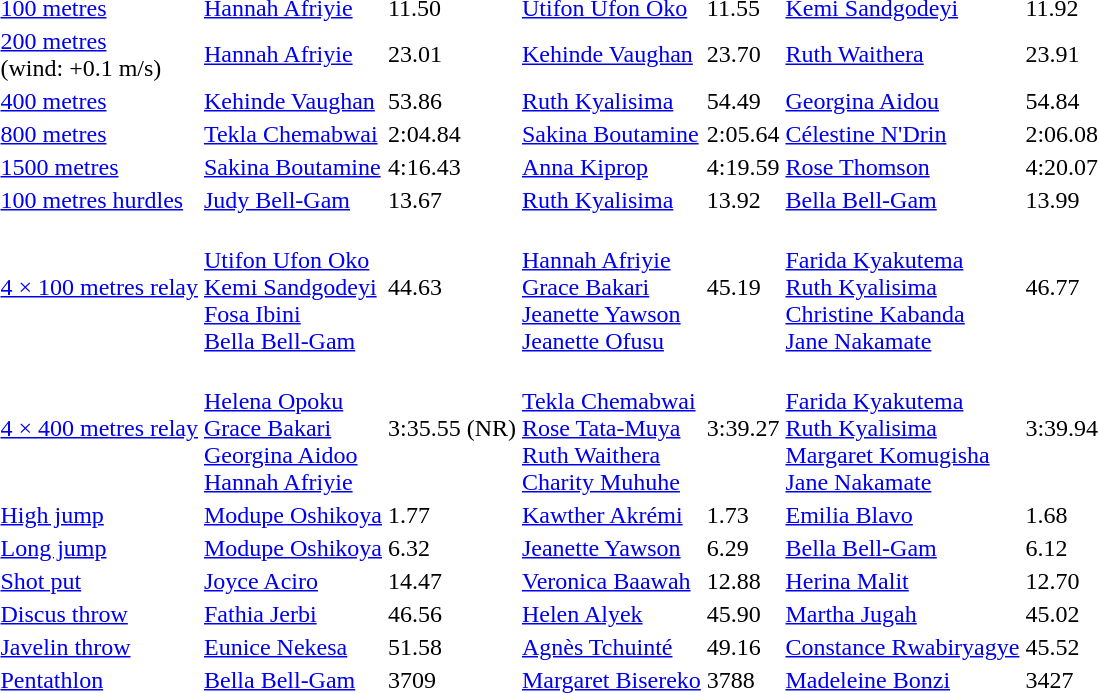<table>
<tr>
<td><a href='#'>100 metres</a></td>
<td><a href='#'>Hannah Afriyie</a><br> </td>
<td>11.50</td>
<td><a href='#'>Utifon Ufon Oko</a><br> </td>
<td>11.55</td>
<td><a href='#'>Kemi Sandgodeyi</a><br> </td>
<td>11.92</td>
</tr>
<tr>
<td><a href='#'>200 metres</a><br>(wind: +0.1 m/s)</td>
<td><a href='#'>Hannah Afriyie</a><br> </td>
<td>23.01</td>
<td><a href='#'>Kehinde Vaughan</a><br> </td>
<td>23.70</td>
<td><a href='#'>Ruth Waithera</a><br> </td>
<td>23.91</td>
</tr>
<tr>
<td><a href='#'>400 metres</a></td>
<td><a href='#'>Kehinde Vaughan</a><br> </td>
<td>53.86</td>
<td><a href='#'>Ruth Kyalisima</a><br> </td>
<td>54.49</td>
<td><a href='#'>Georgina Aidou</a><br> </td>
<td>54.84</td>
</tr>
<tr>
<td><a href='#'>800 metres</a></td>
<td><a href='#'>Tekla Chemabwai</a><br> </td>
<td>2:04.84</td>
<td><a href='#'>Sakina Boutamine</a><br> </td>
<td>2:05.64</td>
<td><a href='#'>Célestine N'Drin</a><br> </td>
<td>2:06.08</td>
</tr>
<tr>
<td><a href='#'>1500 metres</a></td>
<td><a href='#'>Sakina Boutamine</a><br> </td>
<td>4:16.43</td>
<td><a href='#'>Anna Kiprop</a><br> </td>
<td>4:19.59</td>
<td><a href='#'>Rose Thomson</a><br> </td>
<td>4:20.07</td>
</tr>
<tr>
<td><a href='#'>100 metres hurdles</a></td>
<td><a href='#'>Judy Bell-Gam</a><br> </td>
<td>13.67</td>
<td><a href='#'>Ruth Kyalisima</a><br> </td>
<td>13.92 </td>
<td><a href='#'>Bella Bell-Gam</a><br> </td>
<td>13.99</td>
</tr>
<tr>
<td><a href='#'>4 × 100 metres relay</a></td>
<td><br><a href='#'>Utifon Ufon Oko</a><br><a href='#'>Kemi Sandgodeyi</a><br><a href='#'>Fosa Ibini</a><br><a href='#'>Bella Bell-Gam</a></td>
<td>44.63</td>
<td><br><a href='#'>Hannah Afriyie</a><br><a href='#'>Grace Bakari</a><br><a href='#'>Jeanette Yawson</a><br><a href='#'>Jeanette Ofusu</a></td>
<td>45.19</td>
<td><br><a href='#'>Farida Kyakutema</a><br><a href='#'>Ruth Kyalisima</a><br><a href='#'>Christine Kabanda</a><br><a href='#'>Jane Nakamate</a></td>
<td>46.77</td>
</tr>
<tr>
<td><a href='#'>4 × 400 metres relay</a></td>
<td><br><a href='#'>Helena Opoku</a><br><a href='#'>Grace Bakari</a><br><a href='#'>Georgina Aidoo</a><br><a href='#'>Hannah Afriyie</a></td>
<td>3:35.55 (NR)</td>
<td><br><a href='#'>Tekla Chemabwai</a><br><a href='#'>Rose Tata-Muya</a><br><a href='#'>Ruth Waithera</a><br><a href='#'>Charity Muhuhe</a></td>
<td>3:39.27</td>
<td><br><a href='#'>Farida Kyakutema</a><br><a href='#'>Ruth Kyalisima</a><br><a href='#'>Margaret Komugisha</a><br><a href='#'>Jane Nakamate</a></td>
<td>3:39.94</td>
</tr>
<tr>
<td><a href='#'>High jump</a></td>
<td><a href='#'>Modupe Oshikoya</a><br> </td>
<td>1.77</td>
<td><a href='#'>Kawther Akrémi</a><br> </td>
<td>1.73</td>
<td><a href='#'>Emilia Blavo</a><br> </td>
<td>1.68</td>
</tr>
<tr>
<td><a href='#'>Long jump</a></td>
<td><a href='#'>Modupe Oshikoya</a><br> </td>
<td>6.32</td>
<td><a href='#'>Jeanette Yawson</a><br> </td>
<td>6.29</td>
<td><a href='#'>Bella Bell-Gam</a><br> </td>
<td>6.12</td>
</tr>
<tr>
<td><a href='#'>Shot put</a></td>
<td><a href='#'>Joyce Aciro</a><br> </td>
<td>14.47 </td>
<td><a href='#'>Veronica Baawah</a><br> </td>
<td>12.88</td>
<td><a href='#'>Herina Malit</a><br> </td>
<td>12.70</td>
</tr>
<tr>
<td><a href='#'>Discus throw</a></td>
<td><a href='#'>Fathia Jerbi</a><br> </td>
<td>46.56</td>
<td><a href='#'>Helen Alyek</a><br> </td>
<td>45.90 </td>
<td><a href='#'>Martha Jugah</a><br> </td>
<td>45.02</td>
</tr>
<tr>
<td><a href='#'>Javelin throw</a></td>
<td><a href='#'>Eunice Nekesa</a><br> </td>
<td>51.58</td>
<td><a href='#'>Agnès Tchuinté</a><br> </td>
<td>49.16</td>
<td><a href='#'>Constance Rwabiryagye</a><br> </td>
<td>45.52</td>
</tr>
<tr>
<td><a href='#'>Pentathlon</a></td>
<td><a href='#'>Bella Bell-Gam</a><br> </td>
<td>3709</td>
<td><a href='#'>Margaret Bisereko</a><br> </td>
<td>3788</td>
<td><a href='#'>Madeleine Bonzi</a><br> </td>
<td>3427</td>
</tr>
</table>
